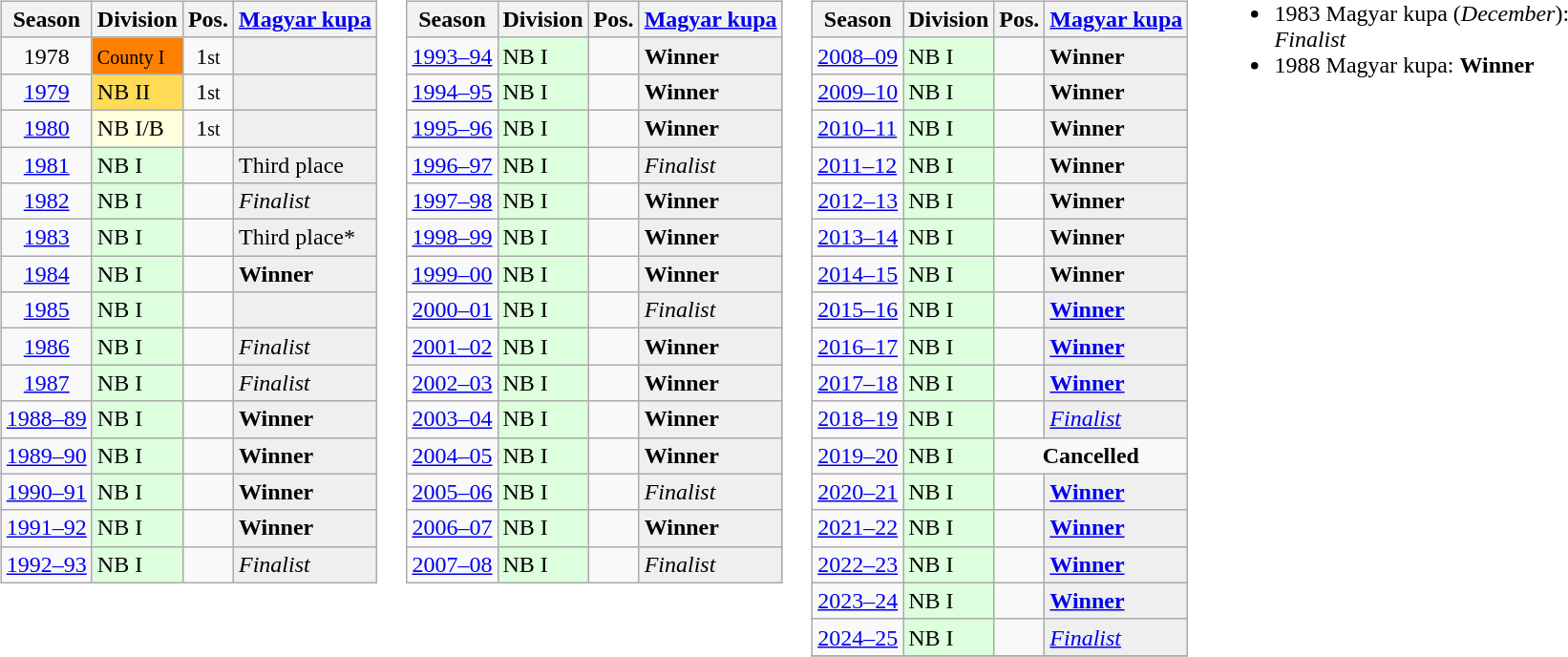<table>
<tr>
<td valign="top"><br><table class="wikitable text-align:center">
<tr>
<th>Season</th>
<th>Division</th>
<th>Pos.</th>
<th><a href='#'>Magyar kupa</a></th>
</tr>
<tr>
<td align="center">1978</td>
<td bgcolor=#ff7f00><small>County I</small> </td>
<td align=center>1<small>st</small></td>
<td style="background:#efefef;"></td>
</tr>
<tr>
<td align="center"><a href='#'>1979</a></td>
<td bgcolor=#ffdb58>NB II </td>
<td align=center>1<small>st</small></td>
<td style="background:#efefef;"></td>
</tr>
<tr>
<td align="center"><a href='#'>1980</a></td>
<td bgcolor=#ffffdd>NB I/B </td>
<td align=center>1<small>st</small></td>
<td style="background:#efefef;"></td>
</tr>
<tr>
<td align="center"><a href='#'>1981</a></td>
<td bgcolor=#ddffdd>NB I</td>
<td align=center></td>
<td style="background:#efefef;"> Third place</td>
</tr>
<tr>
<td align="center"><a href='#'>1982</a></td>
<td bgcolor=#ddffdd>NB I</td>
<td align=center></td>
<td style="background:#efefef;"> <em>Finalist</em></td>
</tr>
<tr>
<td align="center"><a href='#'>1983</a></td>
<td bgcolor=#ddffdd>NB I</td>
<td align=center></td>
<td style="background:#efefef;"> Third place*</td>
</tr>
<tr>
<td align="center"><a href='#'>1984</a></td>
<td bgcolor=#ddffdd>NB I</td>
<td align=center></td>
<td style="background:#efefef;"> <strong>Winner</strong></td>
</tr>
<tr>
<td align="center"><a href='#'>1985</a></td>
<td bgcolor=#ddffdd>NB I</td>
<td align=center></td>
<td style="background:#efefef;"></td>
</tr>
<tr>
<td align="center"><a href='#'>1986</a></td>
<td bgcolor=#ddffdd>NB I</td>
<td align=center></td>
<td style="background:#efefef;"> <em>Finalist</em></td>
</tr>
<tr>
<td align="center"><a href='#'>1987</a></td>
<td bgcolor=#ddffdd>NB I</td>
<td align=center></td>
<td style="background:#efefef;"> <em>Finalist</em></td>
</tr>
<tr>
<td align="center"><a href='#'>1988–89</a></td>
<td bgcolor=#ddffdd>NB I</td>
<td align=center></td>
<td style="background:#efefef;"> <strong>Winner</strong></td>
</tr>
<tr>
<td><a href='#'>1989–90</a></td>
<td bgcolor=#ddffdd>NB I</td>
<td align=center></td>
<td style="background:#efefef;"> <strong>Winner</strong></td>
</tr>
<tr>
<td><a href='#'>1990–91</a></td>
<td bgcolor=#ddffdd>NB I</td>
<td align=center></td>
<td style="background:#efefef;"> <strong>Winner</strong></td>
</tr>
<tr>
<td><a href='#'>1991–92</a></td>
<td bgcolor=#ddffdd>NB I</td>
<td align=center></td>
<td style="background:#efefef;"> <strong>Winner</strong></td>
</tr>
<tr>
<td><a href='#'>1992–93</a></td>
<td bgcolor=#ddffdd>NB I</td>
<td align=center></td>
<td style="background:#efefef;"> <em>Finalist</em></td>
</tr>
</table>
</td>
<td valign="top"><br><table class="wikitable text-align:center">
<tr>
<th>Season</th>
<th>Division</th>
<th>Pos.</th>
<th><a href='#'>Magyar kupa</a></th>
</tr>
<tr>
<td><a href='#'>1993–94</a></td>
<td bgcolor=#ddffdd>NB I</td>
<td align=center></td>
<td style="background:#efefef;"> <strong>Winner</strong></td>
</tr>
<tr>
<td><a href='#'>1994–95</a></td>
<td bgcolor=#ddffdd>NB I</td>
<td align=center></td>
<td style="background:#efefef;"> <strong>Winner</strong></td>
</tr>
<tr>
<td><a href='#'>1995–96</a></td>
<td bgcolor=#ddffdd>NB I</td>
<td align=center></td>
<td style="background:#efefef;"> <strong>Winner</strong></td>
</tr>
<tr>
<td><a href='#'>1996–97</a></td>
<td bgcolor=#ddffdd>NB I</td>
<td align=center></td>
<td style="background:#efefef;"> <em>Finalist</em></td>
</tr>
<tr>
<td><a href='#'>1997–98</a></td>
<td bgcolor=#ddffdd>NB I</td>
<td align=center></td>
<td style="background:#efefef;"> <strong>Winner</strong></td>
</tr>
<tr>
<td><a href='#'>1998–99</a></td>
<td bgcolor=#ddffdd>NB I</td>
<td align=center></td>
<td style="background:#efefef;"> <strong>Winner</strong></td>
</tr>
<tr>
<td><a href='#'>1999–00</a></td>
<td bgcolor=#ddffdd>NB I</td>
<td align=center></td>
<td style="background:#efefef;"> <strong>Winner</strong></td>
</tr>
<tr>
<td><a href='#'>2000–01</a></td>
<td bgcolor=#ddffdd>NB I</td>
<td align=center></td>
<td style="background:#efefef;"> <em>Finalist</em></td>
</tr>
<tr>
<td><a href='#'>2001–02</a></td>
<td bgcolor=#ddffdd>NB I</td>
<td align=center></td>
<td style="background:#efefef;"> <strong>Winner</strong></td>
</tr>
<tr>
<td><a href='#'>2002–03</a></td>
<td bgcolor=#ddffdd>NB I</td>
<td align=center></td>
<td style="background:#efefef;"> <strong>Winner</strong></td>
</tr>
<tr>
<td><a href='#'>2003–04</a></td>
<td bgcolor=#ddffdd>NB I</td>
<td align=center></td>
<td style="background:#efefef;"> <strong>Winner</strong></td>
</tr>
<tr>
<td><a href='#'>2004–05</a></td>
<td bgcolor=#ddffdd>NB I</td>
<td align=center></td>
<td style="background:#efefef;"> <strong>Winner</strong></td>
</tr>
<tr>
<td><a href='#'>2005–06</a></td>
<td bgcolor=#ddffdd>NB I</td>
<td align=center></td>
<td style="background:#efefef;"> <em>Finalist</em></td>
</tr>
<tr>
<td><a href='#'>2006–07</a></td>
<td bgcolor=#ddffdd>NB I</td>
<td align=center></td>
<td style="background:#efefef;"> <strong>Winner</strong></td>
</tr>
<tr>
<td><a href='#'>2007–08</a></td>
<td bgcolor=#ddffdd>NB I</td>
<td align=center></td>
<td style="background:#efefef;"> <em>Finalist</em></td>
</tr>
</table>
</td>
<td valign="top"><br><table class="wikitable text-align:center">
<tr>
<th>Season</th>
<th>Division</th>
<th>Pos.</th>
<th><a href='#'>Magyar kupa</a></th>
</tr>
<tr>
<td><a href='#'>2008–09</a></td>
<td bgcolor=#ddffdd>NB I</td>
<td align=center></td>
<td style="background:#efefef;"> <strong>Winner</strong></td>
</tr>
<tr>
<td><a href='#'>2009–10</a></td>
<td bgcolor=#ddffdd>NB I</td>
<td align=center></td>
<td style="background:#efefef;"> <strong>Winner</strong></td>
</tr>
<tr>
<td><a href='#'>2010–11</a></td>
<td bgcolor=#ddffdd>NB I</td>
<td align=center></td>
<td style="background:#efefef;"> <strong>Winner</strong></td>
</tr>
<tr>
<td><a href='#'>2011–12</a></td>
<td bgcolor=#ddffdd>NB I</td>
<td align=center></td>
<td style="background:#efefef;"> <strong>Winner</strong></td>
</tr>
<tr>
<td><a href='#'>2012–13</a></td>
<td bgcolor=#ddffdd>NB I</td>
<td align=center></td>
<td style="background:#efefef;"> <strong>Winner</strong></td>
</tr>
<tr>
<td><a href='#'>2013–14</a></td>
<td bgcolor=#ddffdd>NB I</td>
<td align=center></td>
<td style="background:#efefef;"> <strong>Winner</strong></td>
</tr>
<tr>
<td><a href='#'>2014–15</a></td>
<td bgcolor=#ddffdd>NB I</td>
<td align=center></td>
<td style="background:#efefef;"> <strong>Winner</strong></td>
</tr>
<tr>
<td><a href='#'>2015–16</a></td>
<td bgcolor=#ddffdd>NB I</td>
<td align=center></td>
<td style="background:#efefef;"> <strong><a href='#'>Winner</a></strong></td>
</tr>
<tr>
<td><a href='#'>2016–17</a></td>
<td bgcolor=#ddffdd>NB I</td>
<td align=center></td>
<td style="background:#efefef;"> <strong><a href='#'>Winner</a></strong></td>
</tr>
<tr>
<td><a href='#'>2017–18</a></td>
<td bgcolor=#ddffdd>NB I</td>
<td align=center></td>
<td style="background:#efefef;"> <strong><a href='#'>Winner</a></strong></td>
</tr>
<tr>
<td><a href='#'>2018–19</a></td>
<td bgcolor=#ddffdd>NB I</td>
<td align=center></td>
<td style="background:#efefef;"> <em><a href='#'>Finalist</a></em></td>
</tr>
<tr>
<td><a href='#'>2019–20</a></td>
<td bgcolor=#ddffdd>NB I</td>
<td colspan=2 align=center><strong>Cancelled</strong></td>
</tr>
<tr>
<td><a href='#'>2020–21</a></td>
<td bgcolor=#ddffdd>NB I</td>
<td align=center></td>
<td style="background:#efefef;"> <strong><a href='#'>Winner</a></strong></td>
</tr>
<tr>
<td><a href='#'>2021–22</a></td>
<td bgcolor=#ddffdd>NB I</td>
<td align=center></td>
<td style="background:#efefef;"> <strong><a href='#'>Winner</a></strong></td>
</tr>
<tr>
<td><a href='#'>2022–23</a></td>
<td bgcolor=#ddffdd>NB I</td>
<td align=center></td>
<td style="background:#efefef;"> <strong><a href='#'>Winner</a></strong></td>
</tr>
<tr>
<td><a href='#'>2023–24</a></td>
<td bgcolor=#ddffdd>NB I</td>
<td align=center></td>
<td style="background:#efefef;"> <strong><a href='#'>Winner</a></strong></td>
</tr>
<tr>
<td><a href='#'>2024–25</a></td>
<td bgcolor=#ddffdd>NB I</td>
<td align=center></td>
<td style="background:#efefef;"> <em><a href='#'>Finalist</a></em></td>
</tr>
<tr>
</tr>
</table>
</td>
<td valign="top"><br><ul><li>1983 Magyar kupa (<em>December</em>):<br> <em>Finalist</em></li><li>1988 Magyar kupa:  <strong>Winner</strong></li></ul></td>
</tr>
</table>
